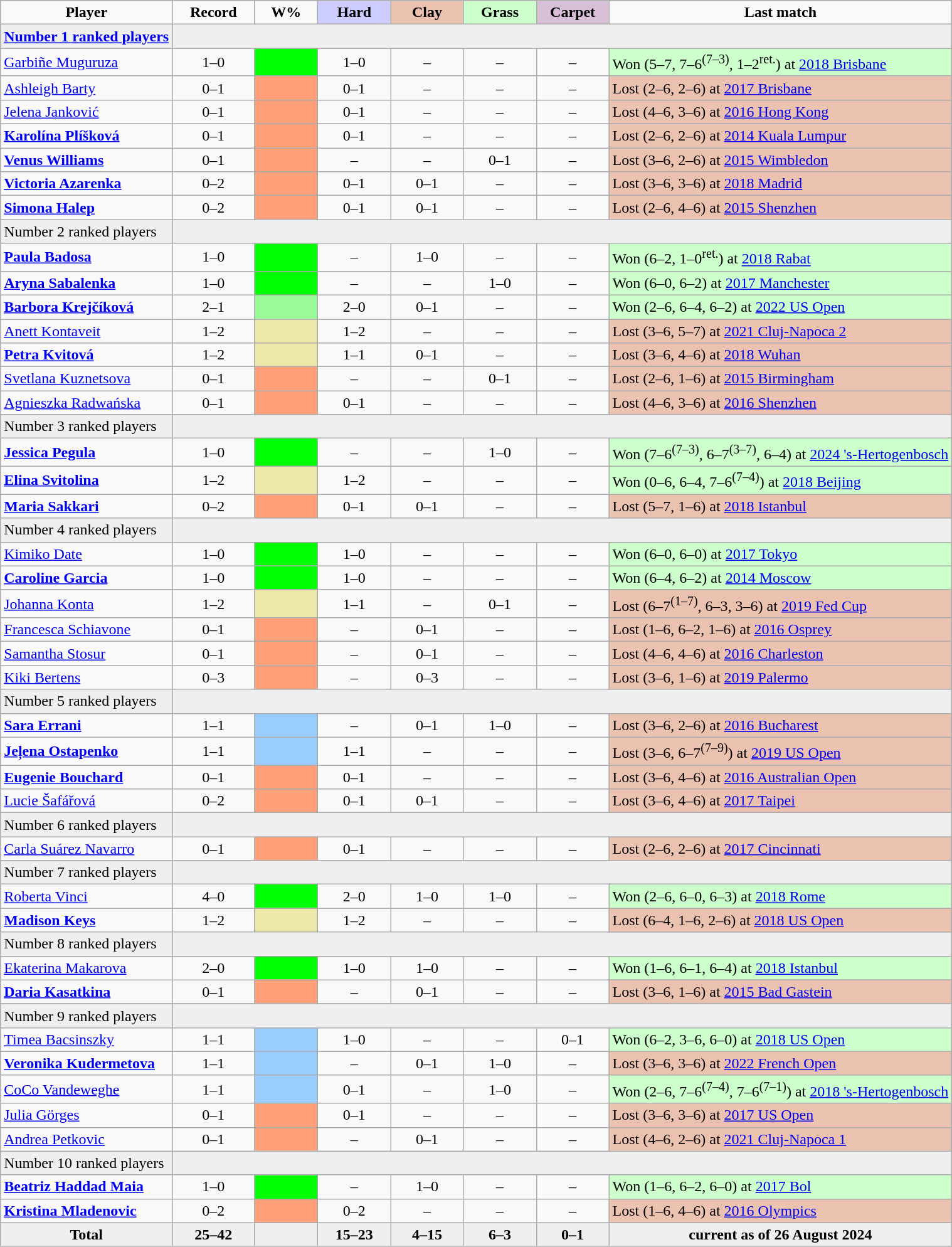<table class="sortable wikitable" style=text-align:center>
<tr>
<td><strong>Player</strong></td>
<td width=80><strong>Record</strong></td>
<td width=60><strong>W%</strong></td>
<td width=70 bgcolor=CCCCFF><strong>Hard</strong></td>
<td width=70 bgcolor=EBC2AF><strong>Clay</strong></td>
<td width=70 bgcolor=CCFFCC><strong>Grass</strong></td>
<td width=70 bgcolor="thistle"><strong>Carpet</strong></td>
<td><strong>Last match</strong></td>
</tr>
<tr bgcolor=efefef>
<td align=left><a href='#'><strong>Number 1 ranked players</strong></a></td>
<td colspan="7"></td>
</tr>
<tr>
<td align=left> <a href='#'>Garbiñe Muguruza</a></td>
<td>1–0</td>
<td bgcolor="lime"></td>
<td>1–0</td>
<td>–</td>
<td>–</td>
<td>–</td>
<td bgcolor=ccffcc align=left>Won (5–7, 7–6<sup>(7–3)</sup>, 1–2<sup>ret.</sup>) at <a href='#'>2018 Brisbane</a></td>
</tr>
<tr>
<td align=left> <a href='#'>Ashleigh Barty</a></td>
<td>0–1</td>
<td bgcolor=FFA07A></td>
<td>0–1</td>
<td>–</td>
<td>–</td>
<td>–</td>
<td bgcolor=ebc2af align=left>Lost (2–6, 2–6) at <a href='#'>2017 Brisbane</a></td>
</tr>
<tr>
<td align=left> <a href='#'>Jelena Janković</a></td>
<td>0–1</td>
<td bgcolor=FFA07A></td>
<td>0–1</td>
<td>–</td>
<td>–</td>
<td>–</td>
<td bgcolor=ebc2af align=left>Lost (4–6, 3–6) at <a href='#'>2016 Hong Kong</a></td>
</tr>
<tr>
<td align=left><strong> <a href='#'>Karolína Plíšková</a></strong></td>
<td>0–1</td>
<td bgcolor=FFA07A></td>
<td>0–1</td>
<td>–</td>
<td>–</td>
<td>–</td>
<td bgcolor=ebc2af align=left>Lost (2–6, 2–6) at <a href='#'>2014 Kuala Lumpur</a></td>
</tr>
<tr>
<td align=left><strong> <a href='#'>Venus Williams</a></strong></td>
<td>0–1</td>
<td bgcolor=FFA07A></td>
<td>–</td>
<td>–</td>
<td>0–1</td>
<td>–</td>
<td bgcolor=ebc2af align=left>Lost (3–6, 2–6) at <a href='#'>2015 Wimbledon</a></td>
</tr>
<tr>
<td align=left><strong> <a href='#'>Victoria Azarenka</a></strong></td>
<td>0–2</td>
<td bgcolor=FFA07A></td>
<td>0–1</td>
<td>0–1</td>
<td>–</td>
<td>–</td>
<td bgcolor=ebc2af align=left>Lost (3–6, 3–6) at <a href='#'>2018 Madrid</a></td>
</tr>
<tr>
<td align=left><strong> <a href='#'>Simona Halep</a></strong></td>
<td>0–2</td>
<td bgcolor=FFA07A></td>
<td>0–1</td>
<td>0–1</td>
<td>–</td>
<td>–</td>
<td bgcolor=ebc2af align=left>Lost (2–6, 4–6) at <a href='#'>2015 Shenzhen</a></td>
</tr>
<tr bgcolor=efefef>
<td align=left>Number 2 ranked players</td>
<td colspan="7"></td>
</tr>
<tr>
<td align=left><strong> <a href='#'>Paula Badosa</a></strong></td>
<td>1–0</td>
<td bgcolor="lime"></td>
<td>–</td>
<td>1–0</td>
<td>–</td>
<td>–</td>
<td bgcolor=ccffcc align=left>Won (6–2, 1–0<sup>ret.</sup>) at <a href='#'>2018 Rabat</a></td>
</tr>
<tr>
<td align="left"><strong> <a href='#'>Aryna Sabalenka</a></strong></td>
<td>1–0</td>
<td bgcolor="lime"></td>
<td>–</td>
<td>–</td>
<td>1–0</td>
<td>–</td>
<td bgcolor=ccffcc align=left>Won (6–0, 6–2) at <a href='#'>2017 Manchester</a></td>
</tr>
<tr>
<td align=left><strong> <a href='#'>Barbora Krejčíková</a></strong></td>
<td>2–1</td>
<td bgcolor="98FB98"></td>
<td>2–0</td>
<td>0–1</td>
<td>–</td>
<td>–</td>
<td bgcolor=ccffcc align=left>Won (2–6, 6–4, 6–2) at <a href='#'>2022 US Open</a></td>
</tr>
<tr>
<td align=left> <a href='#'>Anett Kontaveit</a></td>
<td>1–2</td>
<td bgcolor=eee8AA></td>
<td>1–2</td>
<td>–</td>
<td>–</td>
<td>–</td>
<td bgcolor=ebc2af align=left>Lost (3–6, 5–7) at <a href='#'>2021 Cluj-Napoca 2</a></td>
</tr>
<tr>
<td align=left><strong> <a href='#'>Petra Kvitová</a></strong></td>
<td>1–2</td>
<td bgcolor=eee8AA></td>
<td>1–1</td>
<td>0–1</td>
<td>–</td>
<td>–</td>
<td bgcolor=ebc2af align=left>Lost (3–6, 4–6) at <a href='#'>2018 Wuhan</a></td>
</tr>
<tr>
<td align=left> <a href='#'>Svetlana Kuznetsova</a></td>
<td>0–1</td>
<td bgcolor=FFA07A></td>
<td>–</td>
<td>–</td>
<td>0–1</td>
<td>–</td>
<td bgcolor=ebc2af align=left>Lost (2–6, 1–6) at <a href='#'>2015 Birmingham</a></td>
</tr>
<tr>
<td align=left> <a href='#'>Agnieszka Radwańska</a></td>
<td>0–1</td>
<td bgcolor=FFA07A></td>
<td>0–1</td>
<td>–</td>
<td>–</td>
<td>–</td>
<td bgcolor=ebc2af align=left>Lost (4–6, 3–6) at <a href='#'>2016 Shenzhen</a></td>
</tr>
<tr bgcolor=efefef>
<td align=left>Number 3 ranked players</td>
<td colspan="7"></td>
</tr>
<tr>
<td align="left"><strong> <a href='#'>Jessica Pegula</a></strong></td>
<td>1–0</td>
<td bgcolor="lime"></td>
<td>–</td>
<td>–</td>
<td>1–0</td>
<td>–</td>
<td bgcolor=ccffcc align=left>Won (7–6<sup>(7–3)</sup>, 6–7<sup>(3–7)</sup>, 6–4) at <a href='#'>2024 's-Hertogenbosch</a></td>
</tr>
<tr>
<td align=left><strong> <a href='#'>Elina Svitolina</a></strong></td>
<td>1–2</td>
<td bgcolor=eee8AA></td>
<td>1–2</td>
<td>–</td>
<td>–</td>
<td>–</td>
<td bgcolor=ccffcc align=left>Won (0–6, 6–4, 7–6<sup>(7–4)</sup>) at <a href='#'>2018 Beijing</a></td>
</tr>
<tr>
<td align="left"><strong> <a href='#'>Maria Sakkari</a></strong></td>
<td>0–2</td>
<td bgcolor="FFA07A"></td>
<td>0–1</td>
<td>0–1</td>
<td>–</td>
<td>–</td>
<td bgcolor="ebc2af" align="left">Lost (5–7, 1–6) at <a href='#'>2018 Istanbul</a></td>
</tr>
<tr bgcolor=efefef>
<td align=left>Number 4 ranked players</td>
<td colspan="7"></td>
</tr>
<tr>
<td align="left"> <a href='#'>Kimiko Date</a></td>
<td>1–0</td>
<td bgcolor="lime"></td>
<td>1–0</td>
<td>–</td>
<td>–</td>
<td>–</td>
<td bgcolor=ccffcc align=left>Won (6–0, 6–0) at <a href='#'>2017 Tokyo</a></td>
</tr>
<tr>
<td align=left><strong> <a href='#'>Caroline Garcia</a></strong></td>
<td>1–0</td>
<td bgcolor="lime"></td>
<td>1–0</td>
<td>–</td>
<td>–</td>
<td>–</td>
<td bgcolor=ccffcc align=left>Won (6–4, 6–2) at <a href='#'>2014 Moscow</a></td>
</tr>
<tr>
<td align=left> <a href='#'>Johanna Konta</a></td>
<td>1–2</td>
<td bgcolor=eee8AA></td>
<td>1–1</td>
<td>–</td>
<td>0–1</td>
<td>–</td>
<td bgcolor=ebc2af align=left>Lost (6–7<sup>(1–7)</sup>, 6–3, 3–6) at <a href='#'>2019 Fed Cup</a></td>
</tr>
<tr>
<td align=left> <a href='#'>Francesca Schiavone</a></td>
<td>0–1</td>
<td bgcolor=FFA07A></td>
<td>–</td>
<td>0–1</td>
<td>–</td>
<td>–</td>
<td bgcolor=ebc2af align=left>Lost (1–6, 6–2, 1–6) at <a href='#'>2016 Osprey</a></td>
</tr>
<tr>
<td align=left> <a href='#'>Samantha Stosur</a></td>
<td>0–1</td>
<td bgcolor=FFA07A></td>
<td>–</td>
<td>0–1</td>
<td>–</td>
<td>–</td>
<td bgcolor=ebc2af align=left>Lost (4–6, 4–6) at <a href='#'>2016 Charleston</a></td>
</tr>
<tr>
<td align=left> <a href='#'>Kiki Bertens</a></td>
<td>0–3</td>
<td bgcolor=FFA07A></td>
<td>–</td>
<td>0–3</td>
<td>–</td>
<td>–</td>
<td bgcolor=ebc2af align=left>Lost (3–6, 1–6) at <a href='#'>2019 Palermo</a></td>
</tr>
<tr bgcolor=efefef>
<td align=left>Number 5 ranked players</td>
<td colspan="7"></td>
</tr>
<tr>
<td align=left><strong> <a href='#'>Sara Errani</a></strong></td>
<td>1–1</td>
<td bgcolor=99ccff></td>
<td>–</td>
<td>0–1</td>
<td>1–0</td>
<td>–</td>
<td bgcolor=ebc2af align=left>Lost (3–6, 2–6) at <a href='#'>2016 Bucharest</a></td>
</tr>
<tr>
<td align=left><strong> <a href='#'>Jeļena Ostapenko</a></strong></td>
<td>1–1</td>
<td bgcolor=99ccff></td>
<td>1–1</td>
<td>–</td>
<td>–</td>
<td>–</td>
<td bgcolor=ebc2af align=left>Lost (3–6, 6–7<sup>(7–9)</sup>) at <a href='#'>2019 US Open</a></td>
</tr>
<tr>
<td align=left><strong> <a href='#'>Eugenie Bouchard</a></strong></td>
<td>0–1</td>
<td bgcolor=FFA07A></td>
<td>0–1</td>
<td>–</td>
<td>–</td>
<td>–</td>
<td bgcolor=ebc2af align=left>Lost (3–6, 4–6) at <a href='#'>2016 Australian Open</a></td>
</tr>
<tr>
<td align=left> <a href='#'>Lucie Šafářová</a></td>
<td>0–2</td>
<td bgcolor=FFA07A></td>
<td>0–1</td>
<td>0–1</td>
<td>–</td>
<td>–</td>
<td bgcolor=ebc2af align=left>Lost (3–6, 4–6) at <a href='#'>2017 Taipei</a></td>
</tr>
<tr bgcolor=efefef>
<td align=left>Number 6 ranked players</td>
<td colspan="7"></td>
</tr>
<tr>
<td align=left> <a href='#'>Carla Suárez Navarro</a></td>
<td>0–1</td>
<td bgcolor=FFA07A></td>
<td>0–1</td>
<td>–</td>
<td>–</td>
<td>–</td>
<td bgcolor=ebc2af align=left>Lost (2–6, 2–6) at <a href='#'>2017 Cincinnati</a></td>
</tr>
<tr bgcolor=efefef>
<td align=left>Number 7 ranked players</td>
<td colspan="7"></td>
</tr>
<tr>
<td align=left> <a href='#'>Roberta Vinci</a></td>
<td>4–0</td>
<td bgcolor=lime></td>
<td>2–0</td>
<td>1–0</td>
<td>1–0</td>
<td>–</td>
<td bgcolor=ccffcc align=left>Won (2–6, 6–0, 6–3) at <a href='#'>2018 Rome</a></td>
</tr>
<tr>
<td align=left><strong> <a href='#'>Madison Keys</a></strong></td>
<td>1–2</td>
<td bgcolor=eee8AA></td>
<td>1–2</td>
<td>–</td>
<td>–</td>
<td>–</td>
<td bgcolor=ebc2af align=left>Lost (6–4, 1–6, 2–6) at <a href='#'>2018 US Open</a></td>
</tr>
<tr bgcolor="efefef">
<td align="left">Number 8 ranked players</td>
<td colspan="7"></td>
</tr>
<tr>
<td align=left> <a href='#'>Ekaterina Makarova</a></td>
<td>2–0</td>
<td bgcolor="lime"></td>
<td>1–0</td>
<td>1–0</td>
<td>–</td>
<td>–</td>
<td bgcolor=ccffcc align=left>Won (1–6, 6–1, 6–4) at <a href='#'>2018 Istanbul</a></td>
</tr>
<tr>
<td align=left><strong> <a href='#'>Daria Kasatkina</a></strong></td>
<td>0–1</td>
<td bgcolor=FFA07A></td>
<td>–</td>
<td>0–1</td>
<td>–</td>
<td>–</td>
<td bgcolor=ebc2af align=left>Lost (3–6, 1–6) at <a href='#'>2015 Bad Gastein</a></td>
</tr>
<tr bgcolor=efefef>
<td align=left>Number 9 ranked players</td>
<td colspan="7"></td>
</tr>
<tr>
<td align=left> <a href='#'>Timea Bacsinszky</a></td>
<td>1–1</td>
<td bgcolor=99ccff></td>
<td>1–0</td>
<td>–</td>
<td>–</td>
<td>0–1</td>
<td bgcolor=ccffcc align=left>Won (6–2, 3–6, 6–0) at <a href='#'>2018 US Open</a></td>
</tr>
<tr>
<td align=left><strong> <a href='#'>Veronika Kudermetova</a></strong></td>
<td>1–1</td>
<td bgcolor=99ccff></td>
<td>–</td>
<td>0–1</td>
<td>1–0</td>
<td>–</td>
<td bgcolor=ebc2af align=left>Lost (3–6, 3–6) at <a href='#'>2022 French Open</a></td>
</tr>
<tr>
<td align=left> <a href='#'>CoCo Vandeweghe</a></td>
<td>1–1</td>
<td bgcolor=99ccff></td>
<td>0–1</td>
<td>–</td>
<td>1–0</td>
<td>–</td>
<td bgcolor=ccffcc align=left>Won (2–6, 7–6<sup>(7–4)</sup>, 7–6<sup>(7–1)</sup>) at <a href='#'>2018 's-Hertogenbosch</a></td>
</tr>
<tr>
<td align=left> <a href='#'>Julia Görges</a></td>
<td>0–1</td>
<td bgcolor=FFA07A></td>
<td>0–1</td>
<td>–</td>
<td>–</td>
<td>–</td>
<td bgcolor=ebc2af align=left>Lost (3–6, 3–6) at <a href='#'>2017 US Open</a></td>
</tr>
<tr>
<td align=left> <a href='#'>Andrea Petkovic</a></td>
<td>0–1</td>
<td bgcolor=FFA07A></td>
<td>–</td>
<td>0–1</td>
<td>–</td>
<td>–</td>
<td bgcolor=ebc2af align=left>Lost (4–6, 2–6) at <a href='#'>2021 Cluj-Napoca 1</a></td>
</tr>
<tr bgcolor=efefef>
<td align=left>Number 10 ranked players</td>
<td colspan="7"></td>
</tr>
<tr>
<td align=left><strong> <a href='#'>Beatriz Haddad Maia</a></strong></td>
<td>1–0</td>
<td bgcolor="lime"></td>
<td>–</td>
<td>1–0</td>
<td>–</td>
<td>–</td>
<td bgcolor=ccffcc align=left>Won (1–6, 6–2, 6–0) at <a href='#'>2017 Bol</a></td>
</tr>
<tr>
<td align=left><strong> <a href='#'>Kristina Mladenovic</a></strong></td>
<td>0–2</td>
<td bgcolor=FFA07A></td>
<td>0–2</td>
<td>–</td>
<td>–</td>
<td>–</td>
<td bgcolor=ebc2af align=left>Lost (1–6, 4–6) at <a href='#'>2016 Olympics</a></td>
</tr>
<tr class=sortbottom style="font-weight:bold; background:#efefef;">
<td>Total</td>
<td>25–42</td>
<td></td>
<td>15–23</td>
<td>4–15</td>
<td>6–3</td>
<td>0–1</td>
<td>current as of 26 August 2024</td>
</tr>
</table>
